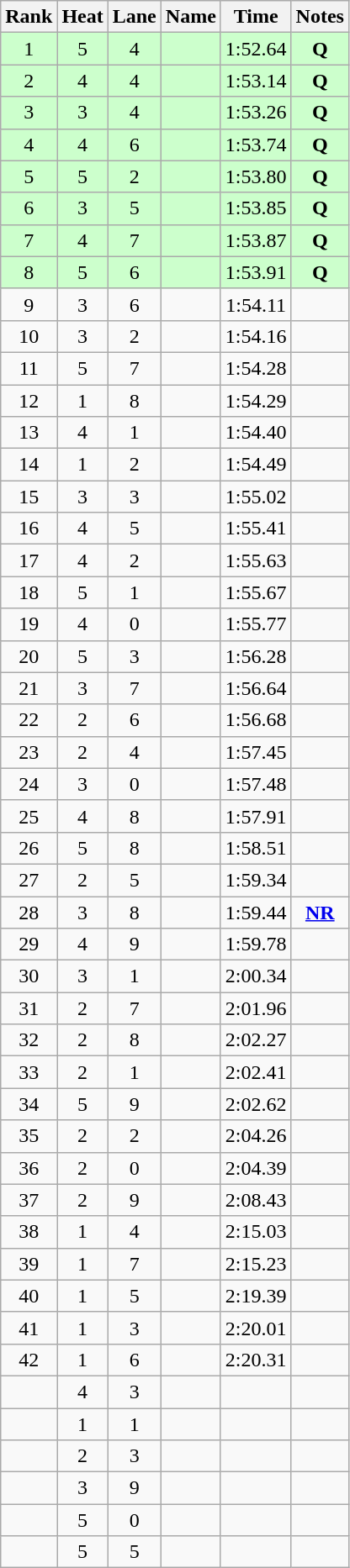<table class="wikitable sortable" style="text-align:center">
<tr>
<th>Rank</th>
<th>Heat</th>
<th>Lane</th>
<th>Name</th>
<th>Time</th>
<th>Notes</th>
</tr>
<tr bgcolor=ccffcc>
<td>1</td>
<td>5</td>
<td>4</td>
<td align=left></td>
<td>1:52.64</td>
<td><strong>Q</strong></td>
</tr>
<tr bgcolor=ccffcc>
<td>2</td>
<td>4</td>
<td>4</td>
<td align=left></td>
<td>1:53.14</td>
<td><strong>Q</strong></td>
</tr>
<tr bgcolor=ccffcc>
<td>3</td>
<td>3</td>
<td>4</td>
<td align=left></td>
<td>1:53.26</td>
<td><strong>Q</strong></td>
</tr>
<tr bgcolor=ccffcc>
<td>4</td>
<td>4</td>
<td>6</td>
<td align=left></td>
<td>1:53.74</td>
<td><strong>Q</strong></td>
</tr>
<tr bgcolor=ccffcc>
<td>5</td>
<td>5</td>
<td>2</td>
<td align=left></td>
<td>1:53.80</td>
<td><strong>Q</strong></td>
</tr>
<tr bgcolor=ccffcc>
<td>6</td>
<td>3</td>
<td>5</td>
<td align=left></td>
<td>1:53.85</td>
<td><strong>Q</strong></td>
</tr>
<tr bgcolor=ccffcc>
<td>7</td>
<td>4</td>
<td>7</td>
<td align=left></td>
<td>1:53.87</td>
<td><strong>Q</strong></td>
</tr>
<tr bgcolor=ccffcc>
<td>8</td>
<td>5</td>
<td>6</td>
<td align=left></td>
<td>1:53.91</td>
<td><strong>Q</strong></td>
</tr>
<tr>
<td>9</td>
<td>3</td>
<td>6</td>
<td align=left></td>
<td>1:54.11</td>
<td></td>
</tr>
<tr>
<td>10</td>
<td>3</td>
<td>2</td>
<td align=left></td>
<td>1:54.16</td>
<td></td>
</tr>
<tr>
<td>11</td>
<td>5</td>
<td>7</td>
<td align=left></td>
<td>1:54.28</td>
<td></td>
</tr>
<tr>
<td>12</td>
<td>1</td>
<td>8</td>
<td align=left></td>
<td>1:54.29</td>
<td></td>
</tr>
<tr>
<td>13</td>
<td>4</td>
<td>1</td>
<td align=left></td>
<td>1:54.40</td>
<td></td>
</tr>
<tr>
<td>14</td>
<td>1</td>
<td>2</td>
<td align=left></td>
<td>1:54.49</td>
<td></td>
</tr>
<tr>
<td>15</td>
<td>3</td>
<td>3</td>
<td align=left></td>
<td>1:55.02</td>
<td></td>
</tr>
<tr>
<td>16</td>
<td>4</td>
<td>5</td>
<td align=left></td>
<td>1:55.41</td>
<td></td>
</tr>
<tr>
<td>17</td>
<td>4</td>
<td>2</td>
<td align=left></td>
<td>1:55.63</td>
<td></td>
</tr>
<tr>
<td>18</td>
<td>5</td>
<td>1</td>
<td align=left></td>
<td>1:55.67</td>
<td></td>
</tr>
<tr>
<td>19</td>
<td>4</td>
<td>0</td>
<td align=left></td>
<td>1:55.77</td>
<td></td>
</tr>
<tr>
<td>20</td>
<td>5</td>
<td>3</td>
<td align=left></td>
<td>1:56.28</td>
<td></td>
</tr>
<tr>
<td>21</td>
<td>3</td>
<td>7</td>
<td align=left></td>
<td>1:56.64</td>
<td></td>
</tr>
<tr>
<td>22</td>
<td>2</td>
<td>6</td>
<td align=left></td>
<td>1:56.68</td>
<td></td>
</tr>
<tr>
<td>23</td>
<td>2</td>
<td>4</td>
<td align=left></td>
<td>1:57.45</td>
<td></td>
</tr>
<tr>
<td>24</td>
<td>3</td>
<td>0</td>
<td align=left></td>
<td>1:57.48</td>
<td></td>
</tr>
<tr>
<td>25</td>
<td>4</td>
<td>8</td>
<td align=left></td>
<td>1:57.91</td>
<td></td>
</tr>
<tr>
<td>26</td>
<td>5</td>
<td>8</td>
<td align=left></td>
<td>1:58.51</td>
<td></td>
</tr>
<tr>
<td>27</td>
<td>2</td>
<td>5</td>
<td align=left></td>
<td>1:59.34</td>
<td></td>
</tr>
<tr>
<td>28</td>
<td>3</td>
<td>8</td>
<td align=left></td>
<td>1:59.44</td>
<td><strong><a href='#'>NR</a></strong></td>
</tr>
<tr>
<td>29</td>
<td>4</td>
<td>9</td>
<td align=left></td>
<td>1:59.78</td>
<td></td>
</tr>
<tr>
<td>30</td>
<td>3</td>
<td>1</td>
<td align=left></td>
<td>2:00.34</td>
<td></td>
</tr>
<tr>
<td>31</td>
<td>2</td>
<td>7</td>
<td align=left></td>
<td>2:01.96</td>
<td></td>
</tr>
<tr>
<td>32</td>
<td>2</td>
<td>8</td>
<td align=left></td>
<td>2:02.27</td>
<td></td>
</tr>
<tr>
<td>33</td>
<td>2</td>
<td>1</td>
<td align=left></td>
<td>2:02.41</td>
<td></td>
</tr>
<tr>
<td>34</td>
<td>5</td>
<td>9</td>
<td align=left></td>
<td>2:02.62</td>
<td></td>
</tr>
<tr>
<td>35</td>
<td>2</td>
<td>2</td>
<td align=left></td>
<td>2:04.26</td>
<td></td>
</tr>
<tr>
<td>36</td>
<td>2</td>
<td>0</td>
<td align=left></td>
<td>2:04.39</td>
<td></td>
</tr>
<tr>
<td>37</td>
<td>2</td>
<td>9</td>
<td align=left></td>
<td>2:08.43</td>
<td></td>
</tr>
<tr>
<td>38</td>
<td>1</td>
<td>4</td>
<td align=left></td>
<td>2:15.03</td>
<td></td>
</tr>
<tr>
<td>39</td>
<td>1</td>
<td>7</td>
<td align=left></td>
<td>2:15.23</td>
<td></td>
</tr>
<tr>
<td>40</td>
<td>1</td>
<td>5</td>
<td align=left></td>
<td>2:19.39</td>
<td></td>
</tr>
<tr>
<td>41</td>
<td>1</td>
<td>3</td>
<td align=left></td>
<td>2:20.01</td>
<td></td>
</tr>
<tr>
<td>42</td>
<td>1</td>
<td>6</td>
<td align=left></td>
<td>2:20.31</td>
<td></td>
</tr>
<tr>
<td></td>
<td>4</td>
<td>3</td>
<td align=left></td>
<td></td>
<td></td>
</tr>
<tr>
<td></td>
<td>1</td>
<td>1</td>
<td align=left></td>
<td></td>
<td></td>
</tr>
<tr>
<td></td>
<td>2</td>
<td>3</td>
<td align=left></td>
<td></td>
<td></td>
</tr>
<tr>
<td></td>
<td>3</td>
<td>9</td>
<td align=left></td>
<td></td>
<td></td>
</tr>
<tr>
<td></td>
<td>5</td>
<td>0</td>
<td align=left></td>
<td></td>
<td></td>
</tr>
<tr>
<td></td>
<td>5</td>
<td>5</td>
<td align=left></td>
<td></td>
<td></td>
</tr>
</table>
